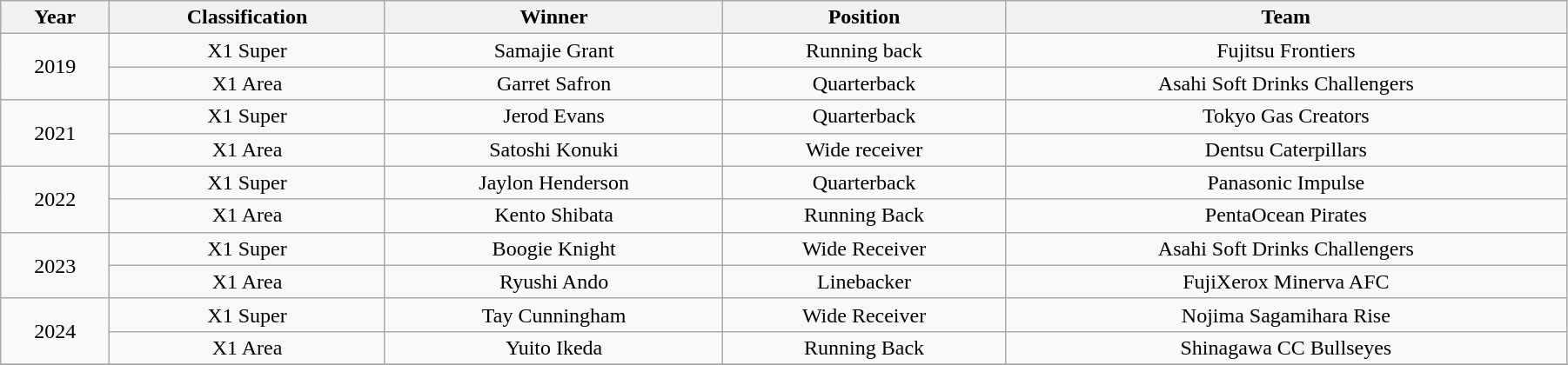<table class="wikitable" style="text-align:Center;width:95%;">
<tr>
<th>Year</th>
<th>Classification</th>
<th>Winner</th>
<th>Position</th>
<th>Team</th>
</tr>
<tr>
<td rowspan="2">2019</td>
<td>X1 Super</td>
<td>Samajie Grant</td>
<td>Running back</td>
<td>Fujitsu Frontiers</td>
</tr>
<tr>
<td>X1 Area</td>
<td>Garret Safron</td>
<td>Quarterback</td>
<td>Asahi Soft Drinks Challengers</td>
</tr>
<tr>
<td rowspan="2">2021</td>
<td>X1 Super</td>
<td>Jerod Evans</td>
<td>Quarterback</td>
<td>Tokyo Gas Creators</td>
</tr>
<tr>
<td>X1 Area</td>
<td>Satoshi Konuki</td>
<td>Wide receiver</td>
<td>Dentsu Caterpillars</td>
</tr>
<tr>
<td rowspan="2">2022</td>
<td>X1 Super</td>
<td>Jaylon Henderson</td>
<td>Quarterback</td>
<td>Panasonic Impulse</td>
</tr>
<tr>
<td>X1 Area</td>
<td>Kento Shibata</td>
<td>Running Back</td>
<td>PentaOcean Pirates</td>
</tr>
<tr>
<td rowspan="2">2023</td>
<td>X1 Super</td>
<td>Boogie Knight</td>
<td>Wide Receiver</td>
<td>Asahi Soft Drinks Challengers</td>
</tr>
<tr>
<td>X1 Area</td>
<td>Ryushi Ando</td>
<td>Linebacker</td>
<td>FujiXerox Minerva AFC</td>
</tr>
<tr>
<td rowspan="2">2024</td>
<td>X1 Super</td>
<td>Tay Cunningham</td>
<td>Wide Receiver</td>
<td>Nojima Sagamihara Rise</td>
</tr>
<tr>
<td>X1 Area</td>
<td>Yuito Ikeda</td>
<td>Running Back</td>
<td>Shinagawa CC Bullseyes</td>
</tr>
<tr>
</tr>
</table>
